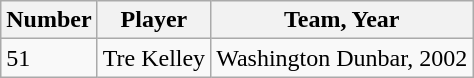<table class="wikitable">
<tr>
<th>Number</th>
<th>Player</th>
<th>Team, Year</th>
</tr>
<tr>
<td>51</td>
<td>Tre Kelley</td>
<td>Washington Dunbar, 2002</td>
</tr>
</table>
